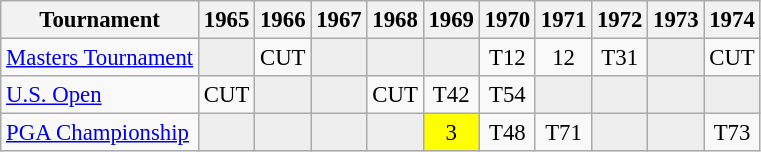<table class="wikitable" style="font-size:95%;text-align:center;">
<tr>
<th>Tournament</th>
<th>1965</th>
<th>1966</th>
<th>1967</th>
<th>1968</th>
<th>1969</th>
<th>1970</th>
<th>1971</th>
<th>1972</th>
<th>1973</th>
<th>1974</th>
</tr>
<tr>
<td align=left><a href='#'>Masters Tournament</a></td>
<td style="background:#eeeeee;"></td>
<td>CUT</td>
<td style="background:#eeeeee;"></td>
<td style="background:#eeeeee;"></td>
<td style="background:#eeeeee;"></td>
<td>T12</td>
<td>12</td>
<td>T31</td>
<td style="background:#eeeeee;"></td>
<td>CUT</td>
</tr>
<tr>
<td align=left><a href='#'>U.S. Open</a></td>
<td>CUT</td>
<td style="background:#eeeeee;"></td>
<td style="background:#eeeeee;"></td>
<td>CUT</td>
<td>T42</td>
<td>T54</td>
<td style="background:#eeeeee;"></td>
<td style="background:#eeeeee;"></td>
<td style="background:#eeeeee;"></td>
<td style="background:#eeeeee;"></td>
</tr>
<tr>
<td align=left><a href='#'>PGA Championship</a></td>
<td style="background:#eeeeee;"></td>
<td style="background:#eeeeee;"></td>
<td style="background:#eeeeee;"></td>
<td style="background:#eeeeee;"></td>
<td style="background:yellow;">3</td>
<td>T48</td>
<td>T71</td>
<td style="background:#eeeeee;"></td>
<td style="background:#eeeeee;"></td>
<td>T73</td>
</tr>
</table>
